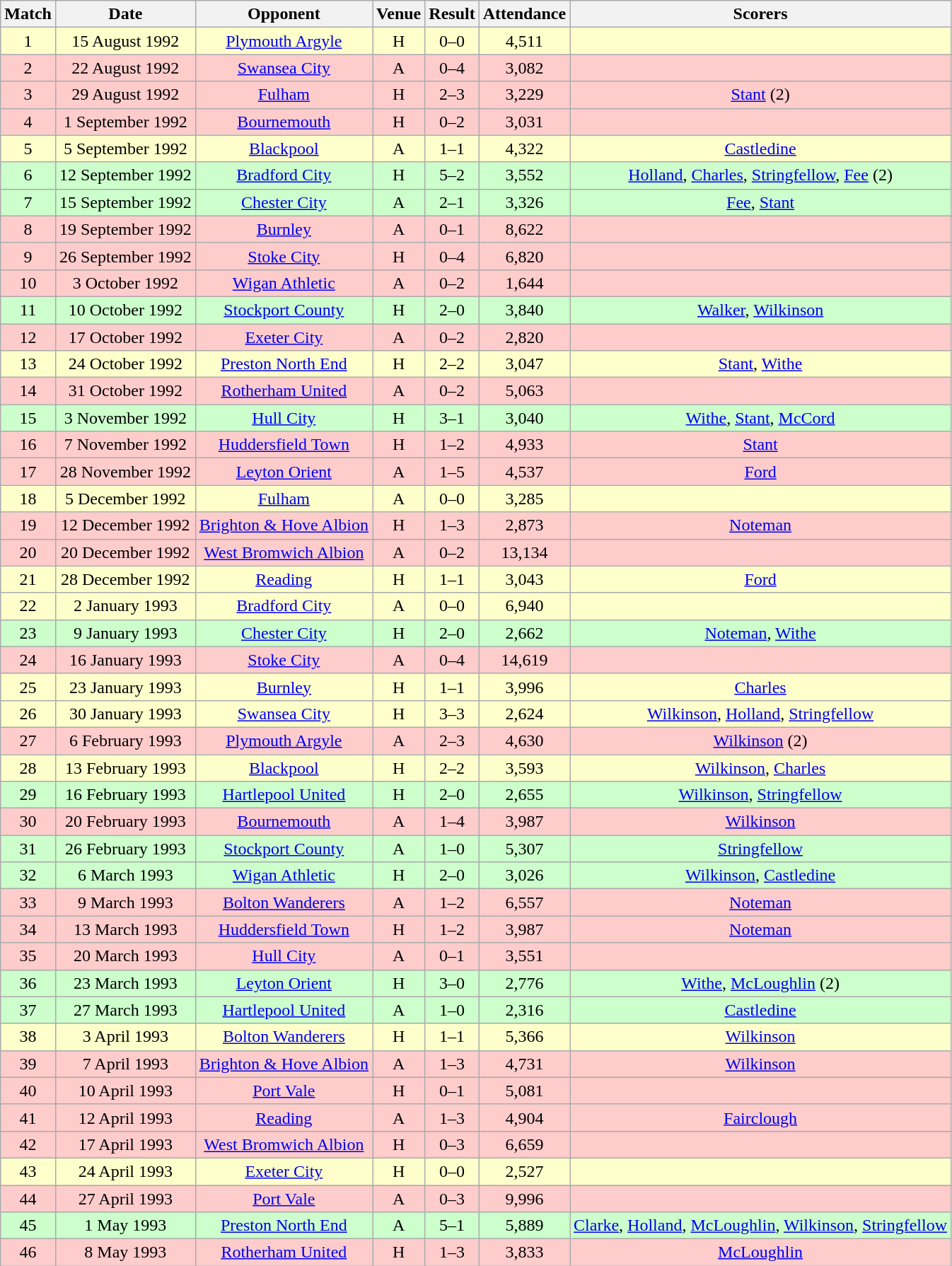<table class="wikitable" style="font-size:100%; text-align:center">
<tr>
<th>Match</th>
<th>Date</th>
<th>Opponent</th>
<th>Venue</th>
<th>Result</th>
<th>Attendance</th>
<th>Scorers</th>
</tr>
<tr style="background: #FFFFCC;">
<td>1</td>
<td>15 August 1992</td>
<td><a href='#'>Plymouth Argyle</a></td>
<td>H</td>
<td>0–0</td>
<td>4,511</td>
<td></td>
</tr>
<tr style="background: #FFCCCC;">
<td>2</td>
<td>22 August 1992</td>
<td><a href='#'>Swansea City</a></td>
<td>A</td>
<td>0–4</td>
<td>3,082</td>
<td></td>
</tr>
<tr style="background: #FFCCCC;">
<td>3</td>
<td>29 August 1992</td>
<td><a href='#'>Fulham</a></td>
<td>H</td>
<td>2–3</td>
<td>3,229</td>
<td><a href='#'>Stant</a> (2)</td>
</tr>
<tr style="background: #FFCCCC;">
<td>4</td>
<td>1 September 1992</td>
<td><a href='#'>Bournemouth</a></td>
<td>H</td>
<td>0–2</td>
<td>3,031</td>
<td></td>
</tr>
<tr style="background: #FFFFCC;">
<td>5</td>
<td>5 September 1992</td>
<td><a href='#'>Blackpool</a></td>
<td>A</td>
<td>1–1</td>
<td>4,322</td>
<td><a href='#'>Castledine</a></td>
</tr>
<tr style="background: #CCFFCC;">
<td>6</td>
<td>12 September 1992</td>
<td><a href='#'>Bradford City</a></td>
<td>H</td>
<td>5–2</td>
<td>3,552</td>
<td><a href='#'>Holland</a>, <a href='#'>Charles</a>, <a href='#'>Stringfellow</a>, <a href='#'>Fee</a> (2)</td>
</tr>
<tr style="background: #CCFFCC;">
<td>7</td>
<td>15 September 1992</td>
<td><a href='#'>Chester City</a></td>
<td>A</td>
<td>2–1</td>
<td>3,326</td>
<td><a href='#'>Fee</a>, <a href='#'>Stant</a></td>
</tr>
<tr style="background: #FFCCCC;">
<td>8</td>
<td>19 September 1992</td>
<td><a href='#'>Burnley</a></td>
<td>A</td>
<td>0–1</td>
<td>8,622</td>
<td></td>
</tr>
<tr style="background: #FFCCCC;">
<td>9</td>
<td>26 September 1992</td>
<td><a href='#'>Stoke City</a></td>
<td>H</td>
<td>0–4</td>
<td>6,820</td>
<td></td>
</tr>
<tr style="background: #FFCCCC;">
<td>10</td>
<td>3 October 1992</td>
<td><a href='#'>Wigan Athletic</a></td>
<td>A</td>
<td>0–2</td>
<td>1,644</td>
<td></td>
</tr>
<tr style="background: #CCFFCC;">
<td>11</td>
<td>10 October 1992</td>
<td><a href='#'>Stockport County</a></td>
<td>H</td>
<td>2–0</td>
<td>3,840</td>
<td><a href='#'>Walker</a>, <a href='#'>Wilkinson</a></td>
</tr>
<tr style="background: #FFCCCC;">
<td>12</td>
<td>17 October 1992</td>
<td><a href='#'>Exeter City</a></td>
<td>A</td>
<td>0–2</td>
<td>2,820</td>
<td></td>
</tr>
<tr style="background: #FFFFCC;">
<td>13</td>
<td>24 October 1992</td>
<td><a href='#'>Preston North End</a></td>
<td>H</td>
<td>2–2</td>
<td>3,047</td>
<td><a href='#'>Stant</a>, <a href='#'>Withe</a></td>
</tr>
<tr style="background: #FFCCCC;">
<td>14</td>
<td>31 October 1992</td>
<td><a href='#'>Rotherham United</a></td>
<td>A</td>
<td>0–2</td>
<td>5,063</td>
<td></td>
</tr>
<tr style="background: #CCFFCC;">
<td>15</td>
<td>3 November 1992</td>
<td><a href='#'>Hull City</a></td>
<td>H</td>
<td>3–1</td>
<td>3,040</td>
<td><a href='#'>Withe</a>, <a href='#'>Stant</a>, <a href='#'>McCord</a></td>
</tr>
<tr style="background: #FFCCCC;">
<td>16</td>
<td>7 November 1992</td>
<td><a href='#'>Huddersfield Town</a></td>
<td>H</td>
<td>1–2</td>
<td>4,933</td>
<td><a href='#'>Stant</a></td>
</tr>
<tr style="background: #FFCCCC;">
<td>17</td>
<td>28 November 1992</td>
<td><a href='#'>Leyton Orient</a></td>
<td>A</td>
<td>1–5</td>
<td>4,537</td>
<td><a href='#'>Ford</a></td>
</tr>
<tr style="background: #FFFFCC;">
<td>18</td>
<td>5 December 1992</td>
<td><a href='#'>Fulham</a></td>
<td>A</td>
<td>0–0</td>
<td>3,285</td>
<td></td>
</tr>
<tr style="background: #FFCCCC;">
<td>19</td>
<td>12 December 1992</td>
<td><a href='#'>Brighton & Hove Albion</a></td>
<td>H</td>
<td>1–3</td>
<td>2,873</td>
<td><a href='#'>Noteman</a></td>
</tr>
<tr style="background: #FFCCCC;">
<td>20</td>
<td>20 December 1992</td>
<td><a href='#'>West Bromwich Albion</a></td>
<td>A</td>
<td>0–2</td>
<td>13,134</td>
<td></td>
</tr>
<tr style="background: #FFFFCC;">
<td>21</td>
<td>28 December 1992</td>
<td><a href='#'>Reading</a></td>
<td>H</td>
<td>1–1</td>
<td>3,043</td>
<td><a href='#'>Ford</a></td>
</tr>
<tr style="background: #FFFFCC;">
<td>22</td>
<td>2 January 1993</td>
<td><a href='#'>Bradford City</a></td>
<td>A</td>
<td>0–0</td>
<td>6,940</td>
<td></td>
</tr>
<tr style="background: #CCFFCC;">
<td>23</td>
<td>9 January 1993</td>
<td><a href='#'>Chester City</a></td>
<td>H</td>
<td>2–0</td>
<td>2,662</td>
<td><a href='#'>Noteman</a>, <a href='#'>Withe</a></td>
</tr>
<tr style="background: #FFCCCC;">
<td>24</td>
<td>16 January 1993</td>
<td><a href='#'>Stoke City</a></td>
<td>A</td>
<td>0–4</td>
<td>14,619</td>
<td></td>
</tr>
<tr style="background: #FFFFCC;">
<td>25</td>
<td>23 January 1993</td>
<td><a href='#'>Burnley</a></td>
<td>H</td>
<td>1–1</td>
<td>3,996</td>
<td><a href='#'>Charles</a></td>
</tr>
<tr style="background: #FFFFCC;">
<td>26</td>
<td>30 January 1993</td>
<td><a href='#'>Swansea City</a></td>
<td>H</td>
<td>3–3</td>
<td>2,624</td>
<td><a href='#'>Wilkinson</a>, <a href='#'>Holland</a>, <a href='#'>Stringfellow</a></td>
</tr>
<tr style="background: #FFCCCC;">
<td>27</td>
<td>6 February 1993</td>
<td><a href='#'>Plymouth Argyle</a></td>
<td>A</td>
<td>2–3</td>
<td>4,630</td>
<td><a href='#'>Wilkinson</a> (2)</td>
</tr>
<tr style="background: #FFFFCC;">
<td>28</td>
<td>13 February 1993</td>
<td><a href='#'>Blackpool</a></td>
<td>H</td>
<td>2–2</td>
<td>3,593</td>
<td><a href='#'>Wilkinson</a>, <a href='#'>Charles</a></td>
</tr>
<tr style="background: #CCFFCC;">
<td>29</td>
<td>16 February 1993</td>
<td><a href='#'>Hartlepool United</a></td>
<td>H</td>
<td>2–0</td>
<td>2,655</td>
<td><a href='#'>Wilkinson</a>, <a href='#'>Stringfellow</a></td>
</tr>
<tr style="background: #FFCCCC;">
<td>30</td>
<td>20 February 1993</td>
<td><a href='#'>Bournemouth</a></td>
<td>A</td>
<td>1–4</td>
<td>3,987</td>
<td><a href='#'>Wilkinson</a></td>
</tr>
<tr style="background: #CCFFCC;">
<td>31</td>
<td>26 February 1993</td>
<td><a href='#'>Stockport County</a></td>
<td>A</td>
<td>1–0</td>
<td>5,307</td>
<td><a href='#'>Stringfellow</a></td>
</tr>
<tr style="background: #CCFFCC;">
<td>32</td>
<td>6 March 1993</td>
<td><a href='#'>Wigan Athletic</a></td>
<td>H</td>
<td>2–0</td>
<td>3,026</td>
<td><a href='#'>Wilkinson</a>, <a href='#'>Castledine</a></td>
</tr>
<tr style="background: #FFCCCC;">
<td>33</td>
<td>9 March 1993</td>
<td><a href='#'>Bolton Wanderers</a></td>
<td>A</td>
<td>1–2</td>
<td>6,557</td>
<td><a href='#'>Noteman</a></td>
</tr>
<tr style="background: #FFCCCC;">
<td>34</td>
<td>13 March 1993</td>
<td><a href='#'>Huddersfield Town</a></td>
<td>H</td>
<td>1–2</td>
<td>3,987</td>
<td><a href='#'>Noteman</a></td>
</tr>
<tr style="background: #FFCCCC;">
<td>35</td>
<td>20 March 1993</td>
<td><a href='#'>Hull City</a></td>
<td>A</td>
<td>0–1</td>
<td>3,551</td>
<td></td>
</tr>
<tr style="background: #CCFFCC;">
<td>36</td>
<td>23 March 1993</td>
<td><a href='#'>Leyton Orient</a></td>
<td>H</td>
<td>3–0</td>
<td>2,776</td>
<td><a href='#'>Withe</a>, <a href='#'>McLoughlin</a> (2)</td>
</tr>
<tr style="background: #CCFFCC;">
<td>37</td>
<td>27 March 1993</td>
<td><a href='#'>Hartlepool United</a></td>
<td>A</td>
<td>1–0</td>
<td>2,316</td>
<td><a href='#'>Castledine</a></td>
</tr>
<tr style="background: #FFFFCC;">
<td>38</td>
<td>3 April 1993</td>
<td><a href='#'>Bolton Wanderers</a></td>
<td>H</td>
<td>1–1</td>
<td>5,366</td>
<td><a href='#'>Wilkinson</a></td>
</tr>
<tr style="background: #FFCCCC;">
<td>39</td>
<td>7 April 1993</td>
<td><a href='#'>Brighton & Hove Albion</a></td>
<td>A</td>
<td>1–3</td>
<td>4,731</td>
<td><a href='#'>Wilkinson</a></td>
</tr>
<tr style="background: #FFCCCC;">
<td>40</td>
<td>10 April 1993</td>
<td><a href='#'>Port Vale</a></td>
<td>H</td>
<td>0–1</td>
<td>5,081</td>
<td></td>
</tr>
<tr style="background: #FFCCCC;">
<td>41</td>
<td>12 April 1993</td>
<td><a href='#'>Reading</a></td>
<td>A</td>
<td>1–3</td>
<td>4,904</td>
<td><a href='#'>Fairclough</a></td>
</tr>
<tr style="background: #FFCCCC;">
<td>42</td>
<td>17 April 1993</td>
<td><a href='#'>West Bromwich Albion</a></td>
<td>H</td>
<td>0–3</td>
<td>6,659</td>
<td></td>
</tr>
<tr style="background: #FFFFCC;">
<td>43</td>
<td>24 April 1993</td>
<td><a href='#'>Exeter City</a></td>
<td>H</td>
<td>0–0</td>
<td>2,527</td>
<td></td>
</tr>
<tr style="background: #FFCCCC;">
<td>44</td>
<td>27 April 1993</td>
<td><a href='#'>Port Vale</a></td>
<td>A</td>
<td>0–3</td>
<td>9,996</td>
<td></td>
</tr>
<tr style="background: #CCFFCC;">
<td>45</td>
<td>1 May 1993</td>
<td><a href='#'>Preston North End</a></td>
<td>A</td>
<td>5–1</td>
<td>5,889</td>
<td><a href='#'>Clarke</a>, <a href='#'>Holland</a>, <a href='#'>McLoughlin</a>, <a href='#'>Wilkinson</a>, <a href='#'>Stringfellow</a></td>
</tr>
<tr style="background: #FFCCCC;">
<td>46</td>
<td>8 May 1993</td>
<td><a href='#'>Rotherham United</a></td>
<td>H</td>
<td>1–3</td>
<td>3,833</td>
<td><a href='#'>McLoughlin</a></td>
</tr>
</table>
